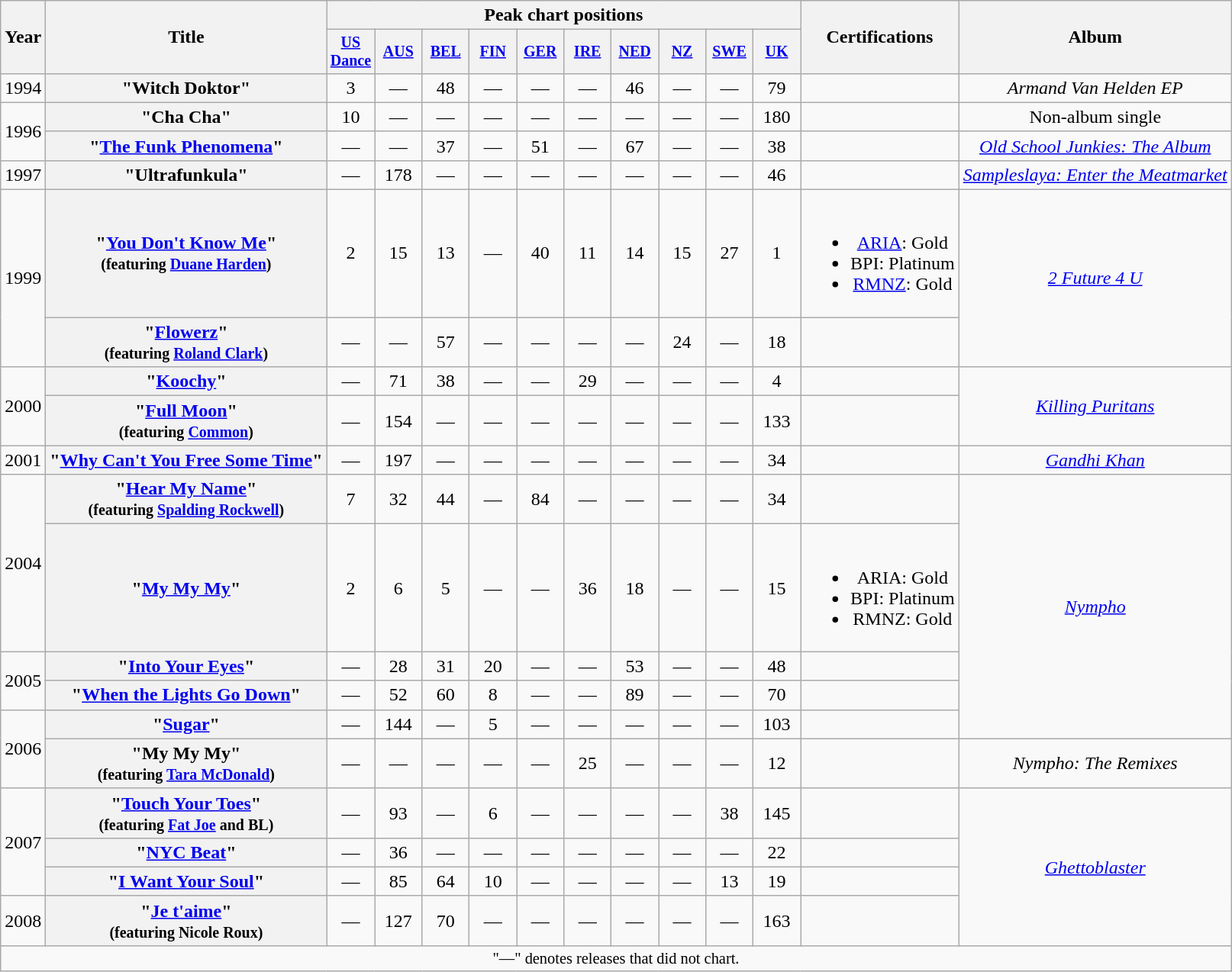<table class="wikitable plainrowheaders" style="text-align:center;">
<tr>
<th scope="col" rowspan="2">Year</th>
<th scope="col" rowspan="2">Title</th>
<th scope="col" colspan="10">Peak chart positions</th>
<th scope="col" rowspan="2">Certifications</th>
<th scope="col" rowspan="2">Album</th>
</tr>
<tr style="font-size:smaller;">
<th scope="col" style="width:35px;"><a href='#'>US<br>Dance</a><br></th>
<th scope="col" style="width:35px;"><a href='#'>AUS</a><br></th>
<th scope="col" style="width:35px;"><a href='#'>BEL</a><br></th>
<th scope="col" style="width:35px;"><a href='#'>FIN</a><br></th>
<th scope="col" style="width:35px;"><a href='#'>GER</a><br></th>
<th scope="col" style="width:35px;"><a href='#'>IRE</a><br></th>
<th scope="col" style="width:35px;"><a href='#'>NED</a><br></th>
<th scope="col" style="width:35px;"><a href='#'>NZ</a><br></th>
<th scope="col" style="width:35px;"><a href='#'>SWE</a><br></th>
<th scope="col" style="width:35px;"><a href='#'>UK</a><br></th>
</tr>
<tr>
<td>1994</td>
<th scope="row">"Witch Doktor"</th>
<td>3</td>
<td>—</td>
<td>48</td>
<td>—</td>
<td>—</td>
<td>—</td>
<td>46</td>
<td>—</td>
<td>—</td>
<td>79</td>
<td></td>
<td><em>Armand Van Helden EP</em></td>
</tr>
<tr>
<td rowspan="2">1996</td>
<th scope="row">"Cha Cha"</th>
<td>10</td>
<td>—</td>
<td>—</td>
<td>—</td>
<td>—</td>
<td>—</td>
<td>—</td>
<td>—</td>
<td>—</td>
<td>180</td>
<td></td>
<td>Non-album single</td>
</tr>
<tr>
<th scope="row">"<a href='#'>The Funk Phenomena</a>"</th>
<td>—</td>
<td>—</td>
<td>37</td>
<td>—</td>
<td>51</td>
<td>—</td>
<td>67</td>
<td>—</td>
<td>—</td>
<td>38</td>
<td></td>
<td><em><a href='#'>Old School Junkies: The Album</a></em></td>
</tr>
<tr>
<td>1997</td>
<th scope="row">"Ultrafunkula"</th>
<td>—</td>
<td>178</td>
<td>—</td>
<td>—</td>
<td>—</td>
<td>—</td>
<td>—</td>
<td>—</td>
<td>—</td>
<td>46</td>
<td></td>
<td><em><a href='#'>Sampleslaya: Enter the Meatmarket</a></em></td>
</tr>
<tr>
<td rowspan="2">1999</td>
<th scope="row">"<a href='#'>You Don't Know Me</a>" <br><small>(featuring <a href='#'>Duane Harden</a>)</small></th>
<td>2</td>
<td>15</td>
<td>13</td>
<td>—</td>
<td>40</td>
<td>11</td>
<td>14</td>
<td>15</td>
<td>27</td>
<td>1</td>
<td><br><ul><li><a href='#'>ARIA</a>: Gold</li><li>BPI: Platinum</li><li><a href='#'>RMNZ</a>: Gold</li></ul></td>
<td rowspan="2"><em><a href='#'>2 Future 4 U</a></em></td>
</tr>
<tr>
<th scope="row">"<a href='#'>Flowerz</a>" <br><small>(featuring <a href='#'>Roland Clark</a>)</small></th>
<td>—</td>
<td>—</td>
<td>57</td>
<td>—</td>
<td>—</td>
<td>—</td>
<td>—</td>
<td>24</td>
<td>—</td>
<td>18</td>
<td></td>
</tr>
<tr>
<td rowspan="2">2000</td>
<th scope="row">"<a href='#'>Koochy</a>"</th>
<td>—</td>
<td>71</td>
<td>38</td>
<td>—</td>
<td>—</td>
<td>29</td>
<td>—</td>
<td>—</td>
<td>—</td>
<td>4</td>
<td></td>
<td rowspan="2"><em><a href='#'>Killing Puritans</a></em></td>
</tr>
<tr>
<th scope="row">"<a href='#'>Full Moon</a>" <br><small>(featuring <a href='#'>Common</a>)</small></th>
<td>—</td>
<td>154</td>
<td>—</td>
<td>—</td>
<td>—</td>
<td>—</td>
<td>—</td>
<td>—</td>
<td>—</td>
<td>133</td>
<td></td>
</tr>
<tr>
<td>2001</td>
<th scope="row">"<a href='#'>Why Can't You Free Some Time</a>"</th>
<td>—</td>
<td>197</td>
<td>—</td>
<td>—</td>
<td>—</td>
<td>—</td>
<td>—</td>
<td>—</td>
<td>—</td>
<td>34</td>
<td></td>
<td><em><a href='#'>Gandhi Khan</a></em></td>
</tr>
<tr>
<td rowspan="2">2004</td>
<th scope="row">"<a href='#'>Hear My Name</a>" <br><small>(featuring <a href='#'>Spalding Rockwell</a>)</small></th>
<td>7</td>
<td>32</td>
<td>44</td>
<td>—</td>
<td>84</td>
<td>—</td>
<td>—</td>
<td>—</td>
<td>—</td>
<td>34</td>
<td></td>
<td rowspan="5"><em><a href='#'>Nympho</a></em></td>
</tr>
<tr>
<th scope="row">"<a href='#'>My My My</a>"</th>
<td>2</td>
<td>6</td>
<td>5</td>
<td>—</td>
<td>—</td>
<td>36</td>
<td>18</td>
<td>—</td>
<td>—</td>
<td>15</td>
<td><br><ul><li>ARIA: Gold</li><li>BPI: Platinum</li><li>RMNZ: Gold</li></ul></td>
</tr>
<tr>
<td rowspan="2">2005</td>
<th scope="row">"<a href='#'>Into Your Eyes</a>"</th>
<td>—</td>
<td>28</td>
<td>31</td>
<td>20</td>
<td>—</td>
<td>—</td>
<td>53</td>
<td>—</td>
<td>—</td>
<td>48</td>
<td></td>
</tr>
<tr>
<th scope="row">"<a href='#'>When the Lights Go Down</a>"</th>
<td>—</td>
<td>52</td>
<td>60</td>
<td>8</td>
<td>—</td>
<td>—</td>
<td>89</td>
<td>—</td>
<td>—</td>
<td>70</td>
<td></td>
</tr>
<tr>
<td rowspan="2">2006</td>
<th scope="row">"<a href='#'>Sugar</a>"</th>
<td>—</td>
<td>144</td>
<td>—</td>
<td>5</td>
<td>—</td>
<td>—</td>
<td>—</td>
<td>—</td>
<td>—</td>
<td>103</td>
<td></td>
</tr>
<tr>
<th scope="row">"My My My" <br><small>(featuring <a href='#'>Tara McDonald</a>)</small></th>
<td>—</td>
<td>—</td>
<td>—</td>
<td>—</td>
<td>—</td>
<td>25</td>
<td>—</td>
<td>—</td>
<td>—</td>
<td>12</td>
<td></td>
<td><em>Nympho: The Remixes</em></td>
</tr>
<tr>
<td rowspan="3">2007</td>
<th scope="row">"<a href='#'>Touch Your Toes</a>" <br><small>(featuring <a href='#'>Fat Joe</a> and BL)</small></th>
<td>—</td>
<td>93</td>
<td>—</td>
<td>6</td>
<td>—</td>
<td>—</td>
<td>—</td>
<td>—</td>
<td>38</td>
<td>145</td>
<td></td>
<td rowspan="4"><em><a href='#'>Ghettoblaster</a></em></td>
</tr>
<tr>
<th scope="row">"<a href='#'>NYC Beat</a>"</th>
<td>—</td>
<td>36</td>
<td>—</td>
<td>—</td>
<td>—</td>
<td>—</td>
<td>—</td>
<td>—</td>
<td>—</td>
<td>22</td>
<td></td>
</tr>
<tr>
<th scope="row">"<a href='#'>I Want Your Soul</a>"</th>
<td>—</td>
<td>85</td>
<td>64</td>
<td>10</td>
<td>—</td>
<td>—</td>
<td>—</td>
<td>—</td>
<td>13</td>
<td>19</td>
<td></td>
</tr>
<tr>
<td>2008</td>
<th scope="row">"<a href='#'>Je t'aime</a>" <br><small>(featuring Nicole Roux)</small></th>
<td>—</td>
<td>127</td>
<td>70</td>
<td>—</td>
<td>—</td>
<td>—</td>
<td>—</td>
<td>—</td>
<td>—</td>
<td>163</td>
<td></td>
</tr>
<tr>
<td colspan="21" style="font-size:85%;">"—" denotes releases that did not chart.</td>
</tr>
</table>
